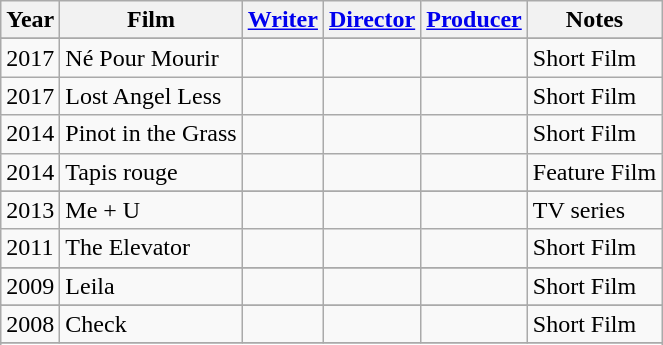<table class="wikitable sortable">
<tr>
<th>Year</th>
<th>Film</th>
<th><a href='#'>Writer</a></th>
<th><a href='#'>Director</a></th>
<th><a href='#'>Producer</a></th>
<th>Notes</th>
</tr>
<tr>
</tr>
<tr>
<td>2017</td>
<td>Né Pour Mourir</td>
<td style="text-align:center;"></td>
<td style="text-align:center;"></td>
<td style="text-align:center;"></td>
<td>Short Film</td>
</tr>
<tr>
<td>2017</td>
<td>Lost Angel Less</td>
<td style="text-align:center;"></td>
<td style="text-align:center;"></td>
<td style="text-align:center;"></td>
<td>Short Film</td>
</tr>
<tr>
<td>2014</td>
<td>Pinot in the Grass</td>
<td style="text-align:center;"></td>
<td style="text-align:center;"></td>
<td style="text-align:center;"></td>
<td>Short Film</td>
</tr>
<tr>
<td>2014</td>
<td>Tapis rouge</td>
<td style="text-align:center;"></td>
<td style="text-align:center;"></td>
<td style="text-align:center;"></td>
<td>Feature Film</td>
</tr>
<tr>
</tr>
<tr>
<td>2013</td>
<td>Me + U</td>
<td style="text-align:center;"></td>
<td style="text-align:center;"></td>
<td style="text-align:center;"></td>
<td>TV series</td>
</tr>
<tr>
<td>2011</td>
<td>The Elevator</td>
<td style="text-align:center;"></td>
<td style="text-align:center;"></td>
<td style="text-align:center;"></td>
<td>Short Film</td>
</tr>
<tr>
</tr>
<tr>
<td>2009</td>
<td>Leila</td>
<td style="text-align:center;"></td>
<td style="text-align:center;"></td>
<td style="text-align:center;"></td>
<td>Short Film</td>
</tr>
<tr>
</tr>
<tr>
<td>2008</td>
<td>Check</td>
<td style="text-align:center;"></td>
<td style="text-align:center;"></td>
<td style="text-align:center;"></td>
<td>Short Film</td>
</tr>
<tr>
</tr>
<tr>
</tr>
</table>
